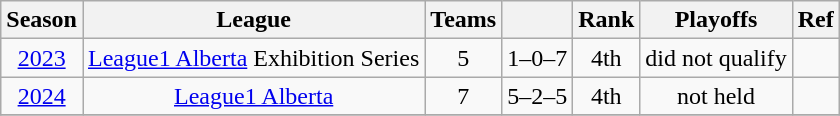<table class="wikitable" style="text-align: center;">
<tr>
<th>Season</th>
<th>League</th>
<th>Teams</th>
<th></th>
<th>Rank</th>
<th>Playoffs</th>
<th>Ref</th>
</tr>
<tr>
<td><a href='#'>2023</a></td>
<td><a href='#'>League1 Alberta</a> Exhibition Series</td>
<td>5</td>
<td>1–0–7</td>
<td>4th</td>
<td>did not qualify</td>
<td></td>
</tr>
<tr>
<td><a href='#'>2024</a></td>
<td rowspan="1"><a href='#'>League1 Alberta</a></td>
<td>7</td>
<td>5–2–5</td>
<td>4th</td>
<td>not held</td>
<td></td>
</tr>
<tr>
</tr>
</table>
